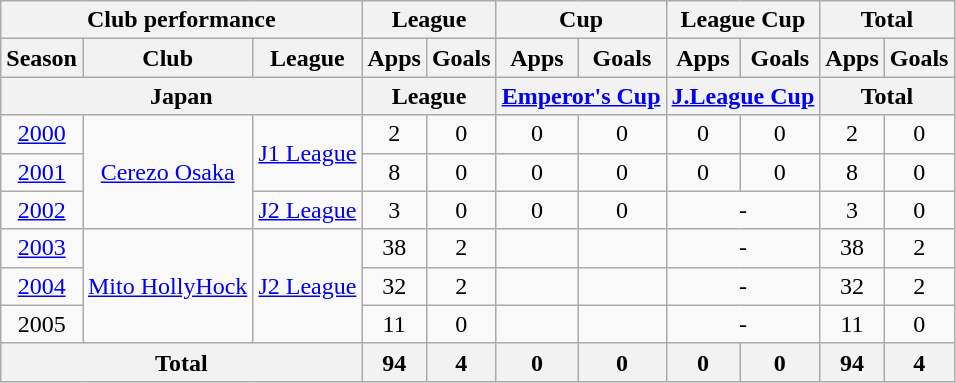<table class="wikitable" style="text-align:center;">
<tr>
<th colspan=3>Club performance</th>
<th colspan=2>League</th>
<th colspan=2>Cup</th>
<th colspan=2>League Cup</th>
<th colspan=2>Total</th>
</tr>
<tr>
<th>Season</th>
<th>Club</th>
<th>League</th>
<th>Apps</th>
<th>Goals</th>
<th>Apps</th>
<th>Goals</th>
<th>Apps</th>
<th>Goals</th>
<th>Apps</th>
<th>Goals</th>
</tr>
<tr>
<th colspan=3>Japan</th>
<th colspan=2>League</th>
<th colspan=2><a href='#'>Emperor's Cup</a></th>
<th colspan=2><a href='#'>J.League Cup</a></th>
<th colspan=2>Total</th>
</tr>
<tr>
<td><a href='#'>2000</a></td>
<td rowspan="3"><a href='#'>Cerezo Osaka</a></td>
<td rowspan="2"><a href='#'>J1 League</a></td>
<td>2</td>
<td>0</td>
<td>0</td>
<td>0</td>
<td>0</td>
<td>0</td>
<td>2</td>
<td>0</td>
</tr>
<tr>
<td><a href='#'>2001</a></td>
<td>8</td>
<td>0</td>
<td>0</td>
<td>0</td>
<td>0</td>
<td>0</td>
<td>8</td>
<td>0</td>
</tr>
<tr>
<td><a href='#'>2002</a></td>
<td><a href='#'>J2 League</a></td>
<td>3</td>
<td>0</td>
<td>0</td>
<td>0</td>
<td colspan="2">-</td>
<td>3</td>
<td>0</td>
</tr>
<tr>
<td><a href='#'>2003</a></td>
<td rowspan="3"><a href='#'>Mito HollyHock</a></td>
<td rowspan="3"><a href='#'>J2 League</a></td>
<td>38</td>
<td>2</td>
<td></td>
<td></td>
<td colspan="2">-</td>
<td>38</td>
<td>2</td>
</tr>
<tr>
<td><a href='#'>2004</a></td>
<td>32</td>
<td>2</td>
<td></td>
<td></td>
<td colspan="2">-</td>
<td>32</td>
<td>2</td>
</tr>
<tr>
<td>2005</td>
<td>11</td>
<td>0</td>
<td></td>
<td></td>
<td colspan="2">-</td>
<td>11</td>
<td>0</td>
</tr>
<tr>
<th colspan=3>Total</th>
<th>94</th>
<th>4</th>
<th>0</th>
<th>0</th>
<th>0</th>
<th>0</th>
<th>94</th>
<th>4</th>
</tr>
</table>
